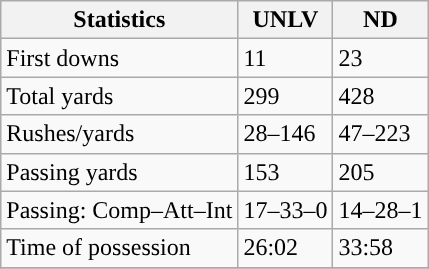<table class="wikitable" style="float: left;">
<tr>
<th>Statistics</th>
<th>UNLV</th>
<th>ND</th>
</tr>
<tr>
<td>First downs</td>
<td>11</td>
<td>23</td>
</tr>
<tr>
<td>Total yards</td>
<td>299</td>
<td>428</td>
</tr>
<tr>
<td>Rushes/yards</td>
<td>28–146</td>
<td>47–223</td>
</tr>
<tr>
<td>Passing yards</td>
<td>153</td>
<td>205</td>
</tr>
<tr>
<td>Passing: Comp–Att–Int</td>
<td>17–33–0</td>
<td>14–28–1</td>
</tr>
<tr>
<td>Time of possession</td>
<td>26:02</td>
<td>33:58</td>
</tr>
<tr>
</tr>
</table>
